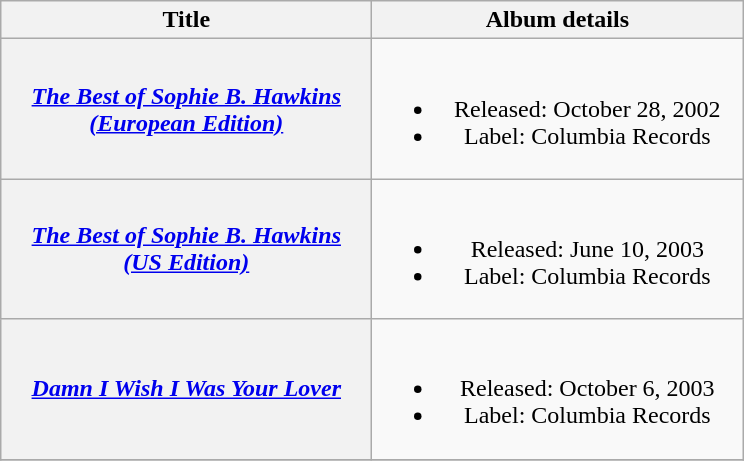<table class="wikitable plainrowheaders" style="text-align:center;">
<tr>
<th scope="col" rowspan="1" style="width:15em;">Title</th>
<th scope="col" rowspan="1" style="width:15em;">Album details</th>
</tr>
<tr>
<th scope="row"><em><a href='#'>The Best of Sophie B. Hawkins<br>(European Edition)</a></em></th>
<td><br><ul><li>Released: October 28, 2002</li><li>Label: Columbia Records</li></ul></td>
</tr>
<tr>
<th scope="row"><em><a href='#'>The Best of Sophie B. Hawkins<br>(US Edition)</a></em></th>
<td><br><ul><li>Released: June 10, 2003</li><li>Label: Columbia Records</li></ul></td>
</tr>
<tr>
<th scope="row"><em><a href='#'>Damn I Wish I Was Your Lover</a></em></th>
<td><br><ul><li>Released: October 6, 2003</li><li>Label: Columbia Records</li></ul></td>
</tr>
<tr>
</tr>
</table>
